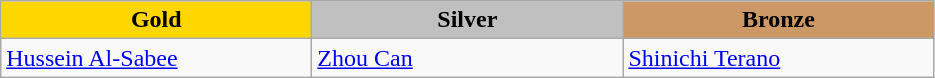<table class="wikitable" style="text-align:left">
<tr align="center">
<td width=200 bgcolor=gold><strong>Gold</strong></td>
<td width=200 bgcolor=silver><strong>Silver</strong></td>
<td width=200 bgcolor=CC9966><strong>Bronze</strong></td>
</tr>
<tr>
<td><a href='#'>Hussein Al-Sabee</a><br><em></em></td>
<td><a href='#'>Zhou Can</a><br><em></em></td>
<td><a href='#'>Shinichi Terano</a><br><em></em></td>
</tr>
</table>
